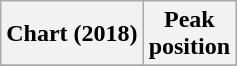<table class="wikitable sortable plainrowheaders" style="text-align:center">
<tr>
<th scope="col">Chart (2018)</th>
<th scope="col">Peak<br> position</th>
</tr>
<tr>
</tr>
</table>
